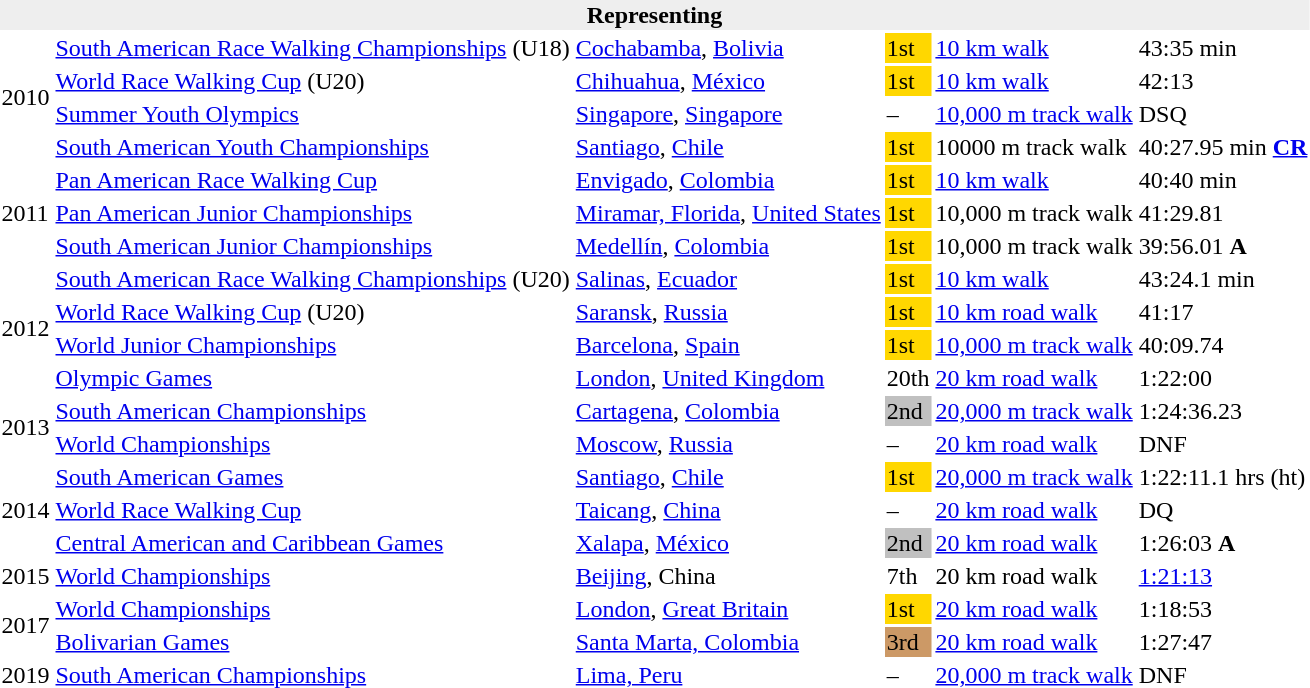<table>
<tr>
<th bgcolor="#eeeeee" colspan="6">Representing </th>
</tr>
<tr>
<td rowspan=4>2010</td>
<td><a href='#'>South American Race Walking Championships</a> (U18)</td>
<td><a href='#'>Cochabamba</a>, <a href='#'>Bolivia</a></td>
<td bgcolor=gold>1st</td>
<td><a href='#'>10 km walk</a></td>
<td>43:35 min</td>
</tr>
<tr>
<td><a href='#'>World Race Walking Cup</a> (U20)</td>
<td><a href='#'>Chihuahua</a>, <a href='#'>México</a></td>
<td bgcolor=gold>1st</td>
<td><a href='#'>10 km walk</a></td>
<td>42:13</td>
</tr>
<tr>
<td><a href='#'>Summer Youth Olympics</a></td>
<td><a href='#'>Singapore</a>, <a href='#'>Singapore</a></td>
<td>–</td>
<td><a href='#'>10,000 m track walk</a></td>
<td>DSQ</td>
</tr>
<tr>
<td><a href='#'>South American Youth Championships</a></td>
<td><a href='#'>Santiago</a>, <a href='#'>Chile</a></td>
<td bgcolor=gold>1st</td>
<td>10000 m track walk</td>
<td>40:27.95 min <strong><a href='#'>CR</a></strong></td>
</tr>
<tr>
<td rowspan=3>2011</td>
<td><a href='#'>Pan American Race Walking Cup</a></td>
<td><a href='#'>Envigado</a>, <a href='#'>Colombia</a></td>
<td bgcolor=gold>1st</td>
<td><a href='#'>10 km walk</a></td>
<td>40:40 min</td>
</tr>
<tr>
<td><a href='#'>Pan American Junior Championships</a></td>
<td><a href='#'>Miramar, Florida</a>, <a href='#'>United States</a></td>
<td bgcolor=gold>1st</td>
<td>10,000 m track walk</td>
<td>41:29.81</td>
</tr>
<tr>
<td><a href='#'>South American Junior Championships</a></td>
<td><a href='#'>Medellín</a>, <a href='#'>Colombia</a></td>
<td bgcolor=gold>1st</td>
<td>10,000 m track walk</td>
<td>39:56.01 <strong>A</strong></td>
</tr>
<tr>
<td rowspan=4>2012</td>
<td><a href='#'>South American Race Walking Championships</a> (U20)</td>
<td><a href='#'>Salinas</a>, <a href='#'>Ecuador</a></td>
<td bgcolor=gold>1st</td>
<td><a href='#'>10 km walk</a></td>
<td>43:24.1 min</td>
</tr>
<tr>
<td><a href='#'>World Race Walking Cup</a> (U20)</td>
<td><a href='#'>Saransk</a>, <a href='#'>Russia</a></td>
<td bgcolor=gold>1st</td>
<td><a href='#'>10 km road walk</a></td>
<td>41:17</td>
</tr>
<tr>
<td><a href='#'>World Junior Championships</a></td>
<td><a href='#'>Barcelona</a>, <a href='#'>Spain</a></td>
<td bgcolor=gold>1st</td>
<td><a href='#'>10,000 m track walk</a></td>
<td>40:09.74</td>
</tr>
<tr>
<td><a href='#'>Olympic Games</a></td>
<td><a href='#'>London</a>, <a href='#'>United Kingdom</a></td>
<td>20th</td>
<td><a href='#'>20 km road walk</a></td>
<td>1:22:00</td>
</tr>
<tr>
<td rowspan=2>2013</td>
<td><a href='#'>South American Championships</a></td>
<td><a href='#'>Cartagena</a>, <a href='#'>Colombia</a></td>
<td bgcolor=silver>2nd</td>
<td><a href='#'>20,000 m track walk</a></td>
<td>1:24:36.23</td>
</tr>
<tr>
<td><a href='#'>World Championships</a></td>
<td><a href='#'>Moscow</a>, <a href='#'>Russia</a></td>
<td>–</td>
<td><a href='#'>20 km road walk</a></td>
<td>DNF</td>
</tr>
<tr>
<td rowspan=3>2014</td>
<td><a href='#'>South American Games</a></td>
<td><a href='#'>Santiago</a>, <a href='#'>Chile</a></td>
<td bgcolor=gold>1st</td>
<td><a href='#'>20,000 m track walk</a></td>
<td>1:22:11.1 hrs (ht)</td>
</tr>
<tr>
<td><a href='#'>World Race Walking Cup</a></td>
<td><a href='#'>Taicang</a>, <a href='#'>China</a></td>
<td>–</td>
<td><a href='#'>20 km road walk</a></td>
<td>DQ</td>
</tr>
<tr>
<td><a href='#'>Central American and Caribbean Games</a></td>
<td><a href='#'>Xalapa</a>, <a href='#'>México</a></td>
<td bgcolor=silver>2nd</td>
<td><a href='#'>20 km road walk</a></td>
<td>1:26:03 <strong>A</strong></td>
</tr>
<tr>
<td>2015</td>
<td><a href='#'>World Championships</a></td>
<td><a href='#'>Beijing</a>, China</td>
<td>7th</td>
<td>20 km road walk</td>
<td><a href='#'>1:21:13</a></td>
</tr>
<tr>
<td rowspan=2>2017</td>
<td><a href='#'>World Championships</a></td>
<td><a href='#'>London</a>, <a href='#'>Great Britain</a></td>
<td bgcolor=gold>1st</td>
<td><a href='#'>20 km road walk</a></td>
<td>1:18:53</td>
</tr>
<tr>
<td><a href='#'>Bolivarian Games</a></td>
<td><a href='#'>Santa Marta, Colombia</a></td>
<td bgcolor=cc9966>3rd</td>
<td><a href='#'>20 km road walk</a></td>
<td>1:27:47</td>
</tr>
<tr>
<td>2019</td>
<td><a href='#'>South American Championships</a></td>
<td><a href='#'>Lima, Peru</a></td>
<td>–</td>
<td><a href='#'>20,000 m track walk</a></td>
<td>DNF</td>
</tr>
</table>
